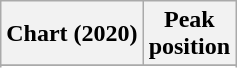<table class="wikitable sortable plainrowheaders" style="text-align:center">
<tr>
<th scope="col">Chart (2020)</th>
<th scope="col">Peak<br>position</th>
</tr>
<tr>
</tr>
<tr>
</tr>
<tr>
</tr>
</table>
